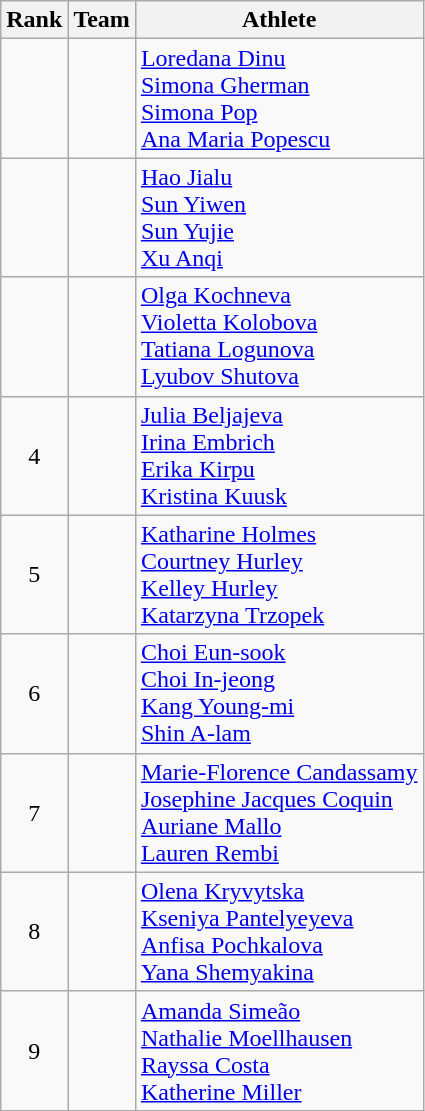<table class="wikitable sortable" style="text-align:center">
<tr>
<th>Rank</th>
<th>Team</th>
<th class="unsortable">Athlete</th>
</tr>
<tr>
<td></td>
<td align="left"></td>
<td align="left"><a href='#'>Loredana Dinu</a><br><a href='#'>Simona Gherman</a><br><a href='#'>Simona Pop</a><br><a href='#'>Ana Maria Popescu</a></td>
</tr>
<tr>
<td></td>
<td align="left"></td>
<td align="left"><a href='#'>Hao Jialu</a><br><a href='#'>Sun Yiwen</a><br><a href='#'>Sun Yujie</a><br><a href='#'>Xu Anqi</a></td>
</tr>
<tr>
<td></td>
<td align="left"></td>
<td align="left"><a href='#'>Olga Kochneva</a><br><a href='#'>Violetta Kolobova</a><br><a href='#'>Tatiana Logunova</a><br><a href='#'>Lyubov Shutova</a></td>
</tr>
<tr>
<td>4</td>
<td align="left"></td>
<td align="left"><a href='#'>Julia Beljajeva</a><br><a href='#'>Irina Embrich</a><br><a href='#'>Erika Kirpu</a><br><a href='#'>Kristina Kuusk</a></td>
</tr>
<tr>
<td>5</td>
<td align="left"></td>
<td align="left"><a href='#'>Katharine Holmes</a><br><a href='#'>Courtney Hurley</a><br><a href='#'>Kelley Hurley</a><br><a href='#'>Katarzyna Trzopek</a></td>
</tr>
<tr>
<td>6</td>
<td align="left"></td>
<td align="left"><a href='#'>Choi Eun-sook</a><br><a href='#'>Choi In-jeong</a><br><a href='#'>Kang Young-mi</a><br><a href='#'>Shin A-lam</a></td>
</tr>
<tr>
<td>7</td>
<td align="left"></td>
<td align="left"><a href='#'>Marie-Florence Candassamy</a><br><a href='#'>Josephine Jacques Coquin</a><br><a href='#'>Auriane Mallo</a><br><a href='#'>Lauren Rembi</a></td>
</tr>
<tr>
<td>8</td>
<td align="left"></td>
<td align="left"><a href='#'>Olena Kryvytska</a><br><a href='#'>Kseniya Pantelyeyeva</a><br><a href='#'>Anfisa Pochkalova</a><br><a href='#'>Yana Shemyakina</a></td>
</tr>
<tr>
<td>9</td>
<td align="left"></td>
<td align="left"><a href='#'>Amanda Simeão</a><br><a href='#'>Nathalie Moellhausen</a><br><a href='#'>Rayssa Costa</a><br><a href='#'>Katherine Miller</a></td>
</tr>
</table>
